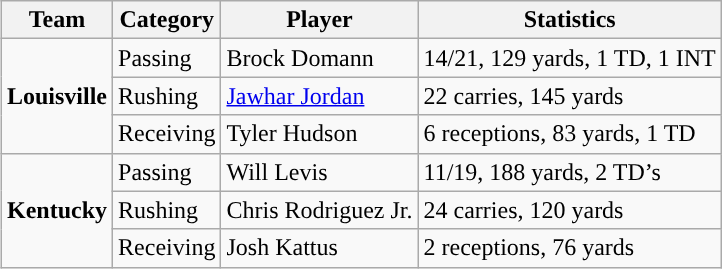<table class="wikitable" style="float: right;">
<tr>
<th>Team</th>
<th>Category</th>
<th>Player</th>
<th>Statistics</th>
</tr>
<tr>
<td rowspan=3><strong>Louisville</strong></td>
<td>Passing</td>
<td>Brock Domann</td>
<td>14/21, 129 yards, 1 TD, 1 INT</td>
</tr>
<tr>
<td>Rushing</td>
<td><a href='#'>Jawhar Jordan</a></td>
<td>22 carries, 145 yards</td>
</tr>
<tr>
<td>Receiving</td>
<td>Tyler Hudson</td>
<td>6 receptions, 83 yards, 1 TD</td>
</tr>
<tr>
<td rowspan=3><strong>Kentucky</strong></td>
<td>Passing</td>
<td>Will Levis</td>
<td>11/19, 188 yards, 2 TD’s</td>
</tr>
<tr>
<td>Rushing</td>
<td>Chris Rodriguez Jr.</td>
<td>24 carries, 120 yards</td>
</tr>
<tr>
<td>Receiving</td>
<td>Josh Kattus</td>
<td>2 receptions, 76 yards</td>
</tr>
</table>
